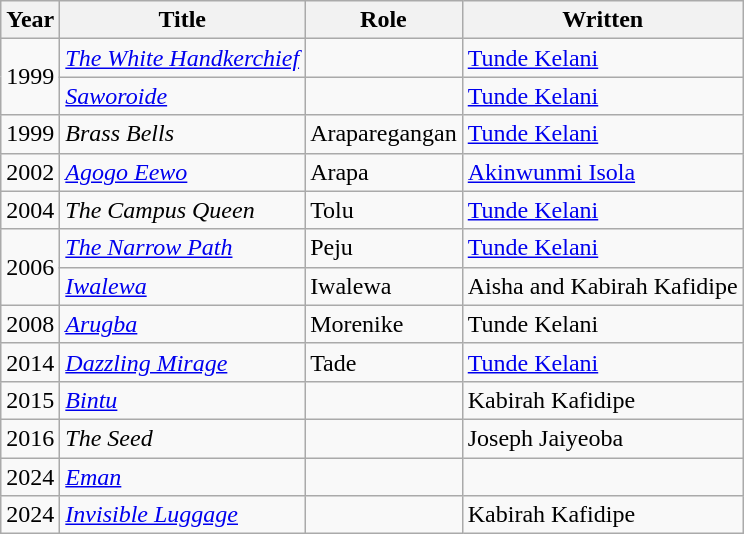<table class="wikitable">
<tr>
<th>Year</th>
<th>Title</th>
<th>Role</th>
<th>Written</th>
</tr>
<tr>
<td rowspan="2">1999</td>
<td><em><a href='#'>The White Handkerchief</a></em></td>
<td></td>
<td><a href='#'>Tunde Kelani</a></td>
</tr>
<tr>
<td><em><a href='#'>Saworoide</a></em></td>
<td></td>
<td><a href='#'>Tunde Kelani</a></td>
</tr>
<tr>
<td>1999</td>
<td><em>Brass Bells</em></td>
<td>Araparegangan</td>
<td><a href='#'>Tunde Kelani</a></td>
</tr>
<tr>
<td>2002</td>
<td><em><a href='#'>Agogo Eewo</a></em></td>
<td>Arapa</td>
<td><a href='#'>Akinwunmi Isola</a></td>
</tr>
<tr>
<td>2004</td>
<td><em>The Campus Queen</em></td>
<td>Tolu</td>
<td><a href='#'>Tunde Kelani</a></td>
</tr>
<tr>
<td rowspan="2">2006</td>
<td><em><a href='#'>The Narrow Path</a></em></td>
<td>Peju</td>
<td><a href='#'>Tunde Kelani</a></td>
</tr>
<tr>
<td><em><a href='#'>Iwalewa</a></em></td>
<td>Iwalewa</td>
<td>Aisha and Kabirah Kafidipe</td>
</tr>
<tr>
<td>2008</td>
<td><em><a href='#'>Arugba</a></em></td>
<td>Morenike</td>
<td>Tunde Kelani</td>
</tr>
<tr>
<td>2014</td>
<td><em><a href='#'>Dazzling Mirage</a></em></td>
<td>Tade</td>
<td><a href='#'>Tunde Kelani</a></td>
</tr>
<tr>
<td>2015</td>
<td><em><a href='#'>Bintu</a></em></td>
<td></td>
<td>Kabirah Kafidipe</td>
</tr>
<tr>
<td>2016</td>
<td><em>The Seed</em></td>
<td></td>
<td>Joseph Jaiyeoba</td>
</tr>
<tr>
<td>2024</td>
<td><em><a href='#'>Eman</a></em></td>
<td></td>
<td Kabirah Kafidipe></td>
</tr>
<tr>
<td>2024</td>
<td><em><a href='#'>Invisible Luggage</a></em></td>
<td></td>
<td>Kabirah Kafidipe</td>
</tr>
</table>
